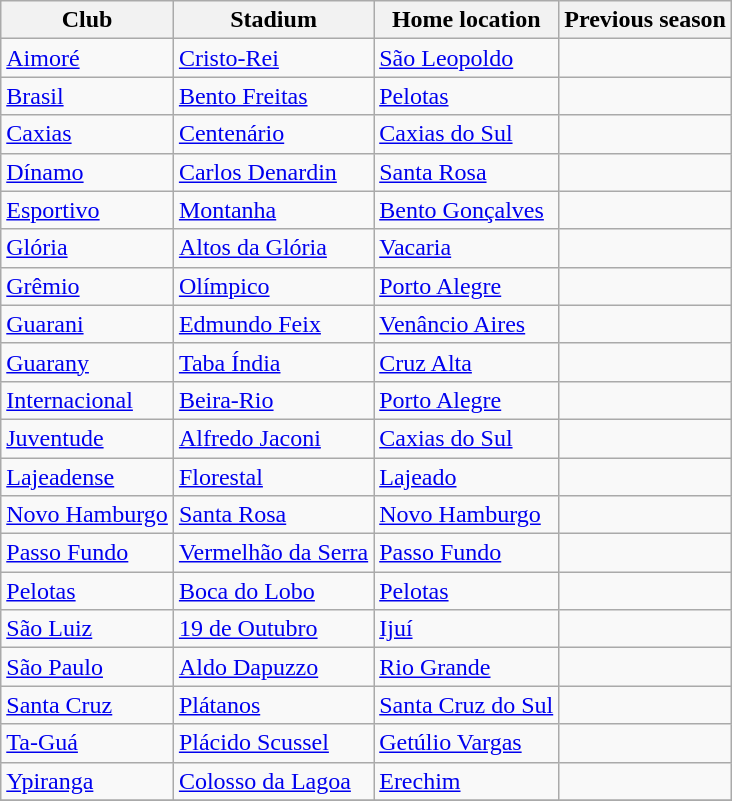<table class="wikitable sortable">
<tr>
<th>Club</th>
<th>Stadium</th>
<th>Home location</th>
<th>Previous season</th>
</tr>
<tr>
<td><a href='#'>Aimoré</a></td>
<td><a href='#'>Cristo-Rei</a></td>
<td><a href='#'>São Leopoldo</a></td>
<td></td>
</tr>
<tr>
<td><a href='#'>Brasil</a></td>
<td><a href='#'>Bento Freitas</a></td>
<td><a href='#'>Pelotas</a></td>
<td></td>
</tr>
<tr>
<td><a href='#'>Caxias</a></td>
<td><a href='#'>Centenário</a></td>
<td><a href='#'>Caxias do Sul</a></td>
<td></td>
</tr>
<tr>
<td><a href='#'>Dínamo</a></td>
<td><a href='#'>Carlos Denardin</a></td>
<td><a href='#'>Santa Rosa</a></td>
<td></td>
</tr>
<tr>
<td><a href='#'>Esportivo</a></td>
<td><a href='#'>Montanha</a></td>
<td><a href='#'>Bento Gonçalves</a></td>
<td></td>
</tr>
<tr>
<td><a href='#'>Glória</a></td>
<td><a href='#'>Altos da Glória</a></td>
<td><a href='#'>Vacaria</a></td>
<td></td>
</tr>
<tr>
<td><a href='#'>Grêmio</a></td>
<td><a href='#'>Olímpico</a></td>
<td><a href='#'>Porto Alegre</a></td>
<td></td>
</tr>
<tr>
<td><a href='#'>Guarani</a></td>
<td><a href='#'>Edmundo Feix</a></td>
<td><a href='#'>Venâncio Aires</a></td>
<td></td>
</tr>
<tr>
<td><a href='#'>Guarany</a></td>
<td><a href='#'>Taba Índia</a></td>
<td><a href='#'>Cruz Alta</a></td>
<td></td>
</tr>
<tr>
<td><a href='#'>Internacional</a></td>
<td><a href='#'>Beira-Rio</a></td>
<td><a href='#'>Porto Alegre</a></td>
<td></td>
</tr>
<tr>
<td><a href='#'>Juventude</a></td>
<td><a href='#'>Alfredo Jaconi</a></td>
<td><a href='#'>Caxias do Sul</a></td>
<td></td>
</tr>
<tr>
<td><a href='#'>Lajeadense</a></td>
<td><a href='#'>Florestal</a></td>
<td><a href='#'>Lajeado</a></td>
<td></td>
</tr>
<tr>
<td><a href='#'>Novo Hamburgo</a></td>
<td><a href='#'>Santa Rosa</a></td>
<td><a href='#'>Novo Hamburgo</a></td>
<td></td>
</tr>
<tr>
<td><a href='#'>Passo Fundo</a></td>
<td><a href='#'>Vermelhão da Serra</a></td>
<td><a href='#'>Passo Fundo</a></td>
<td></td>
</tr>
<tr>
<td><a href='#'>Pelotas</a></td>
<td><a href='#'>Boca do Lobo</a></td>
<td><a href='#'>Pelotas</a></td>
<td></td>
</tr>
<tr>
<td><a href='#'>São Luiz</a></td>
<td><a href='#'>19 de Outubro</a></td>
<td><a href='#'>Ijuí</a></td>
<td></td>
</tr>
<tr>
<td><a href='#'>São Paulo</a></td>
<td><a href='#'>Aldo Dapuzzo</a></td>
<td><a href='#'>Rio Grande</a></td>
<td></td>
</tr>
<tr>
<td><a href='#'>Santa Cruz</a></td>
<td><a href='#'>Plátanos</a></td>
<td><a href='#'>Santa Cruz do Sul</a></td>
<td></td>
</tr>
<tr>
<td><a href='#'>Ta-Guá</a></td>
<td><a href='#'>Plácido Scussel</a></td>
<td><a href='#'>Getúlio Vargas</a></td>
<td></td>
</tr>
<tr>
<td><a href='#'>Ypiranga</a></td>
<td><a href='#'>Colosso da Lagoa</a></td>
<td><a href='#'>Erechim</a></td>
<td></td>
</tr>
<tr>
</tr>
</table>
